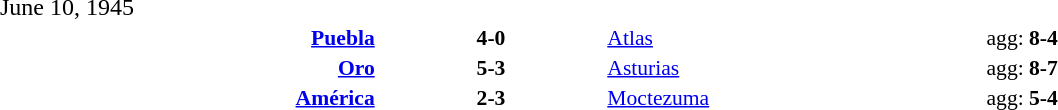<table width=100% cellspacing=1>
<tr>
<th width=20%></th>
<th width=12%></th>
<th width=20%></th>
<th></th>
</tr>
<tr>
<td>June 10, 1945</td>
</tr>
<tr style=font-size:90%>
<td align=right> <strong><a href='#'>Puebla</a></strong></td>
<td align=center><strong>4-0</strong></td>
<td align=left> <a href='#'>Atlas</a></td>
<td>agg: <strong>8-4</strong></td>
</tr>
<tr style=font-size:90%>
<td align=right> <strong><a href='#'>Oro</a></strong></td>
<td align=center><strong>5-3</strong></td>
<td align=left> <a href='#'>Asturias</a></td>
<td>agg: <strong>8-7</strong></td>
</tr>
<tr style=font-size:90%>
<td align=right> <strong><a href='#'>América</a></strong></td>
<td align=center><strong>2-3</strong></td>
<td align=left> <a href='#'>Moctezuma</a></td>
<td>agg: <strong>5-4</strong></td>
</tr>
<tr style=font-size:90%>
</tr>
</table>
